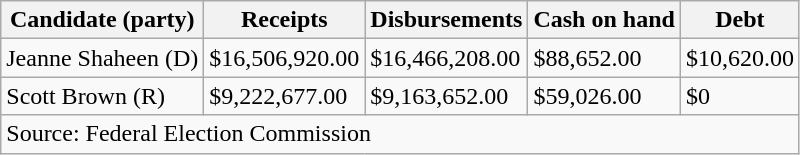<table class="wikitable sortable">
<tr>
<th>Candidate (party)</th>
<th>Receipts</th>
<th>Disbursements</th>
<th>Cash on hand</th>
<th>Debt</th>
</tr>
<tr>
<td>Jeanne Shaheen (D)</td>
<td>$16,506,920.00</td>
<td>$16,466,208.00</td>
<td>$88,652.00</td>
<td>$10,620.00</td>
</tr>
<tr>
<td>Scott Brown (R)</td>
<td>$9,222,677.00</td>
<td>$9,163,652.00</td>
<td>$59,026.00</td>
<td>$0</td>
</tr>
<tr>
<td colspan=5>Source: Federal Election Commission</td>
</tr>
</table>
